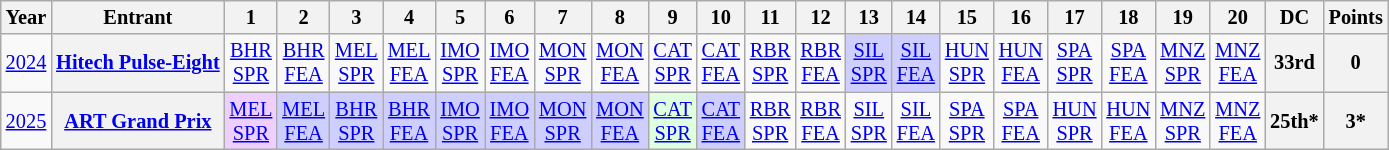<table class="wikitable" style="text-align:center; font-size:85%;">
<tr>
<th>Year</th>
<th>Entrant</th>
<th>1</th>
<th>2</th>
<th>3</th>
<th>4</th>
<th>5</th>
<th>6</th>
<th>7</th>
<th>8</th>
<th>9</th>
<th>10</th>
<th>11</th>
<th>12</th>
<th>13</th>
<th>14</th>
<th>15</th>
<th>16</th>
<th>17</th>
<th>18</th>
<th>19</th>
<th>20</th>
<th>DC</th>
<th>Points</th>
</tr>
<tr>
<td><a href='#'>2024</a></td>
<th nowrap><a href='#'>Hitech Pulse-Eight</a></th>
<td><a href='#'>BHR<br>SPR</a></td>
<td><a href='#'>BHR<br>FEA</a></td>
<td><a href='#'>MEL<br>SPR</a></td>
<td><a href='#'>MEL<br>FEA</a></td>
<td><a href='#'>IMO<br>SPR</a></td>
<td><a href='#'>IMO<br>FEA</a></td>
<td><a href='#'>MON<br>SPR</a></td>
<td><a href='#'>MON<br>FEA</a></td>
<td><a href='#'>CAT<br>SPR</a></td>
<td><a href='#'>CAT<br>FEA</a></td>
<td><a href='#'>RBR<br>SPR</a></td>
<td><a href='#'>RBR<br>FEA</a></td>
<td style="background:#CFCFFF;"><a href='#'>SIL<br>SPR</a><br></td>
<td style="background:#CFCFFF;"><a href='#'>SIL<br>FEA</a><br></td>
<td><a href='#'>HUN<br>SPR</a></td>
<td><a href='#'>HUN<br>FEA</a></td>
<td><a href='#'>SPA<br>SPR</a></td>
<td><a href='#'>SPA<br>FEA</a></td>
<td><a href='#'>MNZ<br>SPR</a></td>
<td><a href='#'>MNZ<br>FEA</a></td>
<th>33rd</th>
<th>0</th>
</tr>
<tr>
<td><a href='#'>2025</a></td>
<th nowrap><a href='#'>ART Grand Prix</a></th>
<td style="background:#EFCFFF;"><a href='#'>MEL<br>SPR</a><br></td>
<td style="background:#CFCFFF;"><a href='#'>MEL<br>FEA</a><br></td>
<td style="background:#CFCFFF;"><a href='#'>BHR<br>SPR</a><br></td>
<td style="background:#CFCFFF;"><a href='#'>BHR<br>FEA</a><br></td>
<td style="background:#CFCFFF;"><a href='#'>IMO<br>SPR</a><br></td>
<td style="background:#CFCFFF;"><a href='#'>IMO<br>FEA</a><br></td>
<td style="background:#CFCFFF;"><a href='#'>MON<br>SPR</a><br></td>
<td style="background:#CFCFFF;"><a href='#'>MON<br>FEA</a><br></td>
<td style="background:#DFFFDF;"><a href='#'>CAT<br>SPR</a><br></td>
<td style="background:#CFCFFF;"><a href='#'>CAT<br>FEA</a><br></td>
<td><a href='#'>RBR<br>SPR</a></td>
<td><a href='#'>RBR<br>FEA</a></td>
<td><a href='#'>SIL<br>SPR</a></td>
<td><a href='#'>SIL<br>FEA</a></td>
<td><a href='#'>SPA<br>SPR</a></td>
<td><a href='#'>SPA<br>FEA</a></td>
<td><a href='#'>HUN<br>SPR</a></td>
<td><a href='#'>HUN<br>FEA</a></td>
<td><a href='#'>MNZ<br>SPR</a></td>
<td><a href='#'>MNZ<br>FEA</a></td>
<th>25th*</th>
<th>3*</th>
</tr>
</table>
